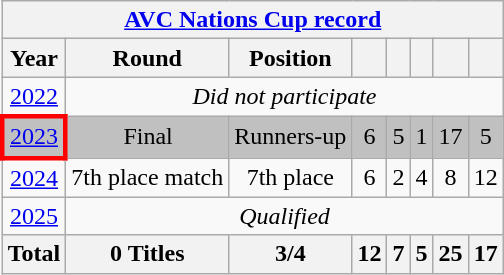<table class="wikitable" style="text-align: center;">
<tr>
<th colspan=8><a href='#'>AVC Nations Cup record</a></th>
</tr>
<tr>
<th>Year</th>
<th>Round</th>
<th>Position</th>
<th></th>
<th></th>
<th></th>
<th></th>
<th></th>
</tr>
<tr>
<td> <a href='#'>2022</a></td>
<td colspan="7"><em>Did not participate</em></td>
</tr>
<tr bgcolor=silver>
<td style="border: 3px solid red"> <a href='#'>2023</a></td>
<td>Final</td>
<td>Runners-up</td>
<td>6</td>
<td>5</td>
<td>1</td>
<td>17</td>
<td>5</td>
</tr>
<tr>
<td> <a href='#'>2024</a></td>
<td>7th place match</td>
<td>7th place</td>
<td>6</td>
<td>2</td>
<td>4</td>
<td>8</td>
<td>12</td>
</tr>
<tr>
<td> <a href='#'>2025</a></td>
<td colspan=7><em>Qualified</em></td>
</tr>
<tr>
<th>Total</th>
<th>0 Titles</th>
<th>3/4</th>
<th>12</th>
<th>7</th>
<th>5</th>
<th>25</th>
<th>17</th>
</tr>
</table>
